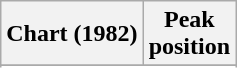<table class="wikitable plainrowheaders" style="text-align:center">
<tr>
<th>Chart (1982)</th>
<th>Peak<br>position</th>
</tr>
<tr>
</tr>
<tr>
</tr>
</table>
